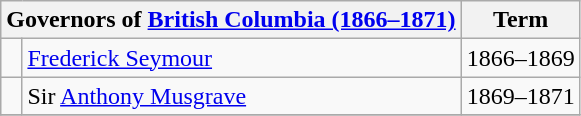<table class="wikitable">
<tr>
<th colspan="2">Governors of <a href='#'>British Columbia (1866–1871)</a></th>
<th>Term</th>
</tr>
<tr>
<td></td>
<td><a href='#'>Frederick Seymour</a></td>
<td>1866–1869</td>
</tr>
<tr>
<td></td>
<td>Sir <a href='#'>Anthony Musgrave</a></td>
<td>1869–1871</td>
</tr>
<tr>
</tr>
</table>
